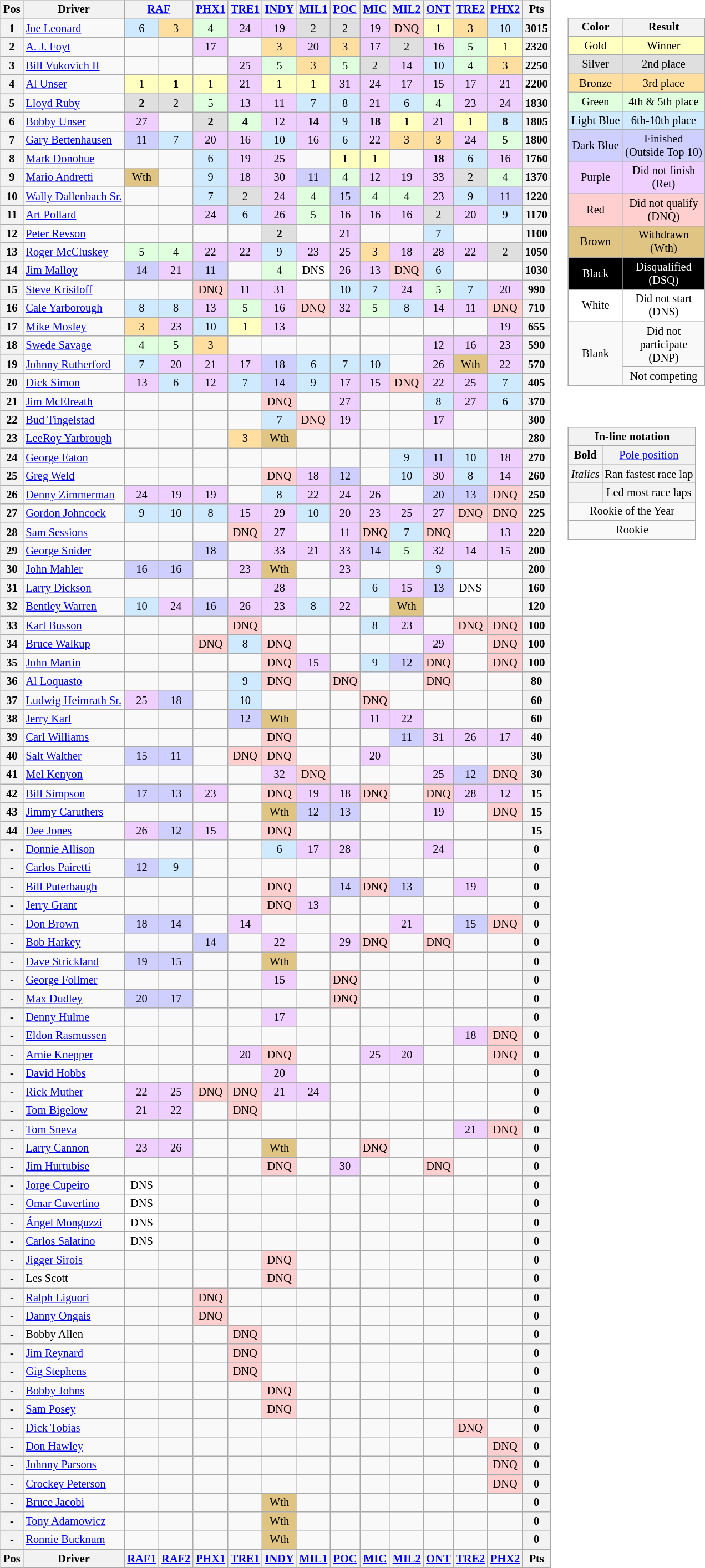<table>
<tr>
<td><br><table class="wikitable" style="font-size: 85%">
<tr valign="top">
<th valign="middle">Pos</th>
<th valign="middle">Driver</th>
<th colspan=2><a href='#'>RAF</a><br></th>
<th><a href='#'>PHX1</a><br></th>
<th><a href='#'>TRE1</a><br></th>
<th><a href='#'>INDY</a><br></th>
<th><a href='#'>MIL1</a><br></th>
<th><a href='#'>POC</a><br></th>
<th><a href='#'>MIC</a><br></th>
<th><a href='#'>MIL2</a><br></th>
<th><a href='#'>ONT</a><br></th>
<th><a href='#'>TRE2</a><br></th>
<th><a href='#'>PHX2</a><br></th>
<th valign="middle">Pts</th>
</tr>
<tr>
<th>1</th>
<td> <a href='#'>Joe Leonard</a></td>
<td style="background:#CFEAFF;" align=center>6</td>
<td style="background:#FFDF9F;" align=center>3</td>
<td style="background:#DFFFDF;" align=center>4</td>
<td style="background:#EFCFFF;" align=center>24</td>
<td style="background:#EFCFFF;" align=center>19</td>
<td style="background:#DFDFDF;" align=center>2</td>
<td style="background:#DFDFDF;" align=center>2</td>
<td style="background:#EFCFFF;" align=center>19</td>
<td style="background:#FFCFCF;" align=center>DNQ</td>
<td style="background:#FFFFBF;" align=center>1</td>
<td style="background:#FFDF9F;" align=center>3</td>
<td style="background:#CFEAFF;" align=center>10</td>
<th>3015</th>
</tr>
<tr>
<th>2</th>
<td> <a href='#'>A. J. Foyt</a></td>
<td></td>
<td></td>
<td style="background:#EFCFFF;" align=center>17</td>
<td></td>
<td style="background:#FFDF9F;" align=center>3</td>
<td style="background:#EFCFFF;" align=center>20</td>
<td style="background:#FFDF9F;" align=center>3</td>
<td style="background:#EFCFFF;" align=center>17</td>
<td style="background:#DFDFDF;" align=center>2</td>
<td style="background:#EFCFFF;" align=center>16</td>
<td style="background:#DFFFDF;" align=center>5</td>
<td style="background:#FFFFBF;" align=center>1</td>
<th>2320</th>
</tr>
<tr>
<th>3</th>
<td> <a href='#'>Bill Vukovich II</a></td>
<td></td>
<td></td>
<td></td>
<td style="background:#EFCFFF;" align=center>25</td>
<td style="background:#DFFFDF;" align=center>5</td>
<td style="background:#FFDF9F;" align=center>3</td>
<td style="background:#DFFFDF;" align=center>5</td>
<td style="background:#DFDFDF;" align=center>2</td>
<td style="background:#EFCFFF;" align=center>14</td>
<td style="background:#CFEAFF;" align=center>10</td>
<td style="background:#DFFFDF;" align=center>4</td>
<td style="background:#FFDF9F;" align=center>3</td>
<th>2250</th>
</tr>
<tr>
<th>4</th>
<td> <a href='#'>Al Unser</a></td>
<td style="background:#FFFFBF;" align=center>1</td>
<td style="background:#FFFFBF;" align=center><strong>1</strong></td>
<td style="background:#FFFFBF;" align=center>1</td>
<td style="background:#EFCFFF;" align=center>21</td>
<td style="background:#FFFFBF;" align=center>1</td>
<td style="background:#FFFFBF;" align=center>1</td>
<td style="background:#EFCFFF;" align=center>31</td>
<td style="background:#EFCFFF;" align=center>24</td>
<td style="background:#EFCFFF;" align=center>17</td>
<td style="background:#EFCFFF;" align=center>15</td>
<td style="background:#EFCFFF;" align=center>17</td>
<td style="background:#EFCFFF;" align=center>21</td>
<th>2200</th>
</tr>
<tr>
<th>5</th>
<td> <a href='#'>Lloyd Ruby</a></td>
<td style="background:#DFDFDF;" align=center><strong>2</strong></td>
<td style="background:#DFDFDF;" align=center>2</td>
<td style="background:#DFFFDF;" align=center>5</td>
<td style="background:#EFCFFF;" align=center>13</td>
<td style="background:#EFCFFF;" align=center>11</td>
<td style="background:#CFEAFF;" align=center>7</td>
<td style="background:#CFEAFF;" align=center>8</td>
<td style="background:#EFCFFF;" align=center>21</td>
<td style="background:#CFEAFF;" align=center>6</td>
<td style="background:#DFFFDF;" align=center>4</td>
<td style="background:#EFCFFF;" align=center>23</td>
<td style="background:#EFCFFF;" align=center>24</td>
<th>1830</th>
</tr>
<tr>
<th>6</th>
<td> <a href='#'>Bobby Unser</a></td>
<td style="background:#EFCFFF;" align=center>27</td>
<td></td>
<td style="background:#DFDFDF;" align=center><strong>2</strong></td>
<td style="background:#DFFFDF;" align=center><strong>4</strong></td>
<td style="background:#EFCFFF;" align=center>12</td>
<td style="background:#EFCFFF;" align=center><strong>14</strong></td>
<td style="background:#CFEAFF;" align=center>9</td>
<td style="background:#EFCFFF;" align=center><strong>18</strong></td>
<td style="background:#FFFFBF;" align=center><strong>1</strong></td>
<td style="background:#EFCFFF;" align=center>21</td>
<td style="background:#FFFFBF;" align=center><strong>1</strong></td>
<td style="background:#CFEAFF;" align=center><strong>8</strong></td>
<th>1805</th>
</tr>
<tr>
<th>7</th>
<td> <a href='#'>Gary Bettenhausen</a></td>
<td style="background:#CFCFFF;" align=center>11</td>
<td style="background:#CFEAFF;" align=center>7</td>
<td style="background:#EFCFFF;" align=center>20</td>
<td style="background:#EFCFFF;" align=center>16</td>
<td style="background:#CFEAFF;" align=center>10</td>
<td style="background:#EFCFFF;" align=center>16</td>
<td style="background:#CFEAFF;" align=center>6</td>
<td style="background:#EFCFFF;" align=center>22</td>
<td style="background:#FFDF9F;" align=center>3</td>
<td style="background:#FFDF9F;" align=center>3</td>
<td style="background:#EFCFFF;" align=center>24</td>
<td style="background:#DFFFDF;" align=center>5</td>
<th>1800</th>
</tr>
<tr>
<th>8</th>
<td> <a href='#'>Mark Donohue</a></td>
<td></td>
<td></td>
<td style="background:#CFEAFF;" align=center>6</td>
<td style="background:#EFCFFF;" align=center>19</td>
<td style="background:#EFCFFF;" align=center>25</td>
<td></td>
<td style="background:#FFFFBF;" align=center><strong>1</strong></td>
<td style="background:#FFFFBF;" align=center>1</td>
<td></td>
<td style="background:#EFCFFF;" align=center><strong>18</strong></td>
<td style="background:#CFEAFF;" align=center>6</td>
<td style="background:#EFCFFF;" align=center>16</td>
<th>1760</th>
</tr>
<tr>
<th>9</th>
<td> <a href='#'>Mario Andretti</a></td>
<td style="background:#DFC484;" align=center>Wth</td>
<td></td>
<td style="background:#CFEAFF;" align=center>9</td>
<td style="background:#EFCFFF;" align=center>18</td>
<td style="background:#EFCFFF;" align=center>30</td>
<td style="background:#CFCFFF;" align=center>11</td>
<td style="background:#DFFFDF;" align=center>4</td>
<td style="background:#EFCFFF;" align=center>12</td>
<td style="background:#EFCFFF;" align=center>19</td>
<td style="background:#EFCFFF;" align=center>33</td>
<td style="background:#DFDFDF;" align=center>2</td>
<td style="background:#DFFFDF;" align=center>4</td>
<th>1370</th>
</tr>
<tr>
<th>10</th>
<td> <a href='#'>Wally Dallenbach Sr.</a></td>
<td></td>
<td></td>
<td style="background:#CFEAFF;" align=center>7</td>
<td style="background:#DFDFDF;" align=center>2</td>
<td style="background:#EFCFFF;" align=center>24</td>
<td style="background:#DFFFDF;" align=center>4</td>
<td style="background:#CFCFFF;" align=center>15</td>
<td style="background:#DFFFDF;" align=center>4</td>
<td style="background:#DFFFDF;" align=center>4</td>
<td style="background:#EFCFFF;" align=center>23</td>
<td style="background:#CFEAFF;" align=center>9</td>
<td style="background:#CFCFFF;" align=center>11</td>
<th>1220</th>
</tr>
<tr>
<th>11</th>
<td> <a href='#'>Art Pollard</a></td>
<td align=center></td>
<td></td>
<td style="background:#EFCFFF;" align=center>24</td>
<td style="background:#CFEAFF;" align=center>6</td>
<td style="background:#EFCFFF;" align=center>26</td>
<td style="background:#DFFFDF;" align=center>5</td>
<td style="background:#EFCFFF;" align=center>16</td>
<td style="background:#EFCFFF;" align=center>16</td>
<td style="background:#EFCFFF;" align=center>16</td>
<td style="background:#DFDFDF;" align=center>2</td>
<td style="background:#EFCFFF;" align=center>20</td>
<td style="background:#CFEAFF;" align=center>9</td>
<th>1170</th>
</tr>
<tr>
<th>12</th>
<td> <a href='#'>Peter Revson</a></td>
<td></td>
<td></td>
<td></td>
<td></td>
<td style="background:#DFDFDF;" align=center><strong>2</strong></td>
<td></td>
<td style="background:#EFCFFF;" align=center>21</td>
<td></td>
<td></td>
<td style="background:#CFEAFF;" align=center>7</td>
<td></td>
<td></td>
<th>1100</th>
</tr>
<tr>
<th>13</th>
<td> <a href='#'>Roger McCluskey</a></td>
<td style="background:#DFFFDF;" align=center>5</td>
<td style="background:#DFFFDF;" align=center>4</td>
<td style="background:#EFCFFF;" align=center>22</td>
<td style="background:#EFCFFF;" align=center>22</td>
<td style="background:#CFEAFF;" align=center>9</td>
<td style="background:#EFCFFF;" align=center>23</td>
<td style="background:#EFCFFF;" align=center>25</td>
<td style="background:#FFDF9F;" align=center>3</td>
<td style="background:#EFCFFF;" align=center>18</td>
<td style="background:#EFCFFF;" align=center>28</td>
<td style="background:#EFCFFF;" align=center>22</td>
<td style="background:#DFDFDF;" align=center>2</td>
<th>1050</th>
</tr>
<tr>
<th>14</th>
<td> <a href='#'>Jim Malloy</a></td>
<td style="background:#CFCFFF;" align=center>14</td>
<td style="background:#EFCFFF;" align=center>21</td>
<td style="background:#CFCFFF;" align=center>11</td>
<td></td>
<td style="background:#DFFFDF;" align=center>4</td>
<td style="background:#FFFFFF;" align=center>DNS</td>
<td style="background:#EFCFFF;" align=center>26</td>
<td style="background:#EFCFFF;" align=center>13</td>
<td style="background:#FFCFCF;" align=center>DNQ</td>
<td style="background:#CFEAFF;" align=center>6</td>
<td></td>
<td></td>
<th>1030</th>
</tr>
<tr>
<th>15</th>
<td> <a href='#'>Steve Krisiloff</a></td>
<td></td>
<td></td>
<td style="background:#FFCFCF;" align=center>DNQ</td>
<td style="background:#EFCFFF;" align=center>11</td>
<td style="background:#EFCFFF;" align=center>31</td>
<td></td>
<td style="background:#CFEAFF;" align=center>10</td>
<td style="background:#CFEAFF;" align=center>7</td>
<td style="background:#EFCFFF;" align=center>24</td>
<td style="background:#DFFFDF;" align=center>5</td>
<td style="background:#CFEAFF;" align=center>7</td>
<td style="background:#EFCFFF;" align=center>20</td>
<th>990</th>
</tr>
<tr>
<th>16</th>
<td> <a href='#'>Cale Yarborough</a></td>
<td style="background:#CFEAFF;" align=center>8</td>
<td style="background:#CFEAFF;" align=center>8</td>
<td style="background:#EFCFFF;" align=center>13</td>
<td style="background:#DFFFDF;" align=center>5</td>
<td style="background:#EFCFFF;" align=center>16</td>
<td style="background:#FFCFCF;" align=center>DNQ</td>
<td style="background:#EFCFFF;" align=center>32</td>
<td style="background:#DFFFDF;" align=center>5</td>
<td style="background:#CFEAFF;" align=center>8</td>
<td style="background:#EFCFFF;" align=center>14</td>
<td style="background:#EFCFFF;" align=center>11</td>
<td style="background:#FFCFCF;" align=center>DNQ</td>
<th>710</th>
</tr>
<tr>
<th>17</th>
<td> <a href='#'>Mike Mosley</a></td>
<td style="background:#FFDF9F;" align=center>3</td>
<td style="background:#EFCFFF;" align=center>23</td>
<td style="background:#CFEAFF;" align=center>10</td>
<td style="background:#FFFFBF;" align=center>1</td>
<td style="background:#EFCFFF;" align=center>13</td>
<td></td>
<td></td>
<td></td>
<td></td>
<td></td>
<td></td>
<td style="background:#EFCFFF;" align=center>19</td>
<th>655</th>
</tr>
<tr>
<th>18</th>
<td> <a href='#'>Swede Savage</a></td>
<td style="background:#DFFFDF;" align=center>4</td>
<td style="background:#DFFFDF;" align=center>5</td>
<td style="background:#FFDF9F;" align=center>3</td>
<td></td>
<td></td>
<td></td>
<td></td>
<td></td>
<td></td>
<td style="background:#EFCFFF;" align=center>12</td>
<td style="background:#EFCFFF;" align=center>16</td>
<td style="background:#EFCFFF;" align=center>23</td>
<th>590</th>
</tr>
<tr>
<th>19</th>
<td> <a href='#'>Johnny Rutherford</a></td>
<td style="background:#CFEAFF;" align=center>7</td>
<td style="background:#EFCFFF;" align=center>20</td>
<td style="background:#EFCFFF;" align=center>21</td>
<td style="background:#EFCFFF;" align=center>17</td>
<td style="background:#CFCFFF;" align=center>18</td>
<td style="background:#CFEAFF;" align=center>6</td>
<td style="background:#CFEAFF;" align=center>7</td>
<td style="background:#CFEAFF;" align=center>10</td>
<td></td>
<td style="background:#EFCFFF;" align=center>26</td>
<td style="background:#DFC484;" align=center>Wth</td>
<td style="background:#EFCFFF;" align=center>22</td>
<th>570</th>
</tr>
<tr>
<th>20</th>
<td> <a href='#'>Dick Simon</a></td>
<td style="background:#EFCFFF;" align=center>13</td>
<td style="background:#CFEAFF;" align=center>6</td>
<td style="background:#EFCFFF;" align=center>12</td>
<td style="background:#CFEAFF;" align=center>7</td>
<td style="background:#CFCFFF;" align=center>14</td>
<td style="background:#CFEAFF;" align=center>9</td>
<td style="background:#EFCFFF;" align=center>17</td>
<td style="background:#EFCFFF;" align=center>15</td>
<td style="background:#FFCFCF;" align=center>DNQ</td>
<td style="background:#EFCFFF;" align=center>22</td>
<td style="background:#EFCFFF;" align=center>25</td>
<td style="background:#CFEAFF;" align=center>7</td>
<th>405</th>
</tr>
<tr>
<th>21</th>
<td> <a href='#'>Jim McElreath</a></td>
<td></td>
<td></td>
<td></td>
<td></td>
<td style="background:#FFCFCF;" align=center>DNQ</td>
<td></td>
<td style="background:#EFCFFF;" align=center>27</td>
<td></td>
<td></td>
<td style="background:#CFEAFF;" align=center>8</td>
<td style="background:#EFCFFF;" align=center>27</td>
<td style="background:#CFEAFF;" align=center>6</td>
<th>370</th>
</tr>
<tr>
<th>22</th>
<td> <a href='#'>Bud Tingelstad</a></td>
<td></td>
<td></td>
<td></td>
<td></td>
<td style="background:#CFEAFF;" align=center>7</td>
<td style="background:#FFCFCF;" align=center>DNQ</td>
<td style="background:#EFCFFF;" align=center>19</td>
<td></td>
<td></td>
<td style="background:#EFCFFF;" align=center>17</td>
<td></td>
<td></td>
<th>300</th>
</tr>
<tr>
<th>23</th>
<td> <a href='#'>LeeRoy Yarbrough</a></td>
<td></td>
<td></td>
<td></td>
<td style="background:#FFDF9F;" align=center>3</td>
<td style="background:#DFC484;" align=center>Wth</td>
<td></td>
<td></td>
<td></td>
<td></td>
<td></td>
<td></td>
<td></td>
<th>280</th>
</tr>
<tr>
<th>24</th>
<td> <a href='#'>George Eaton</a> </td>
<td></td>
<td></td>
<td></td>
<td></td>
<td></td>
<td></td>
<td></td>
<td></td>
<td style="background:#CFEAFF;" align=center>9</td>
<td style="background:#CFCFFF;" align=center>11</td>
<td style="background:#CFEAFF;" align=center>10</td>
<td style="background:#EFCFFF;" align=center>18</td>
<th>270</th>
</tr>
<tr>
<th>25</th>
<td> <a href='#'>Greg Weld</a></td>
<td></td>
<td></td>
<td></td>
<td></td>
<td style="background:#FFCFCF;" align=center>DNQ</td>
<td style="background:#EFCFFF;" align=center>18</td>
<td style="background:#CFCFFF;" align=center>12</td>
<td></td>
<td style="background:#CFEAFF;" align=center>10</td>
<td style="background:#EFCFFF;" align=center>30</td>
<td style="background:#CFEAFF;" align=center>8</td>
<td style="background:#EFCFFF;" align=center>14</td>
<th>260</th>
</tr>
<tr>
<th>26</th>
<td> <a href='#'>Denny Zimmerman</a></td>
<td style="background:#EFCFFF;" align=center>24</td>
<td style="background:#EFCFFF;" align=center>19</td>
<td style="background:#EFCFFF;" align=center>19</td>
<td></td>
<td style="background:#CFEAFF;" align=center>8</td>
<td style="background:#EFCFFF;" align=center>22</td>
<td style="background:#EFCFFF;" align=center>24</td>
<td style="background:#EFCFFF;" align=center>26</td>
<td></td>
<td style="background:#CFCFFF;" align=center>20</td>
<td style="background:#CFCFFF;" align=center>13</td>
<td style="background:#FFCFCF;" align=center>DNQ</td>
<th>250</th>
</tr>
<tr>
<th>27</th>
<td> <a href='#'>Gordon Johncock</a></td>
<td style="background:#CFEAFF;" align=center>9</td>
<td style="background:#CFEAFF;" align=center>10</td>
<td style="background:#CFEAFF;" align=center>8</td>
<td style="background:#EFCFFF;" align=center>15</td>
<td style="background:#EFCFFF;" align=center>29</td>
<td style="background:#CFEAFF;" align=center>10</td>
<td style="background:#EFCFFF;" align=center>20</td>
<td style="background:#EFCFFF;" align=center>23</td>
<td style="background:#EFCFFF;" align=center>25</td>
<td style="background:#EFCFFF;" align=center>27</td>
<td style="background:#FFCFCF;" align=center>DNQ</td>
<td style="background:#FFCFCF;" align=center>DNQ</td>
<th>225</th>
</tr>
<tr>
<th>28</th>
<td> <a href='#'>Sam Sessions</a></td>
<td></td>
<td></td>
<td></td>
<td style="background:#FFCFCF;" align=center>DNQ</td>
<td style="background:#EFCFFF;" align=center>27</td>
<td></td>
<td style="background:#EFCFFF;" align=center>11</td>
<td style="background:#FFCFCF;" align=center>DNQ</td>
<td style="background:#CFEAFF;" align=center>7</td>
<td style="background:#FFCFCF;" align=center>DNQ</td>
<td></td>
<td style="background:#EFCFFF;" align=center>13</td>
<th>220</th>
</tr>
<tr>
<th>29</th>
<td> <a href='#'>George Snider</a></td>
<td></td>
<td></td>
<td style="background:#CFCFFF;" align=center>18</td>
<td></td>
<td style="background:#EFCFFF;" align=center>33</td>
<td style="background:#EFCFFF;" align=center>21</td>
<td style="background:#EFCFFF;" align=center>33</td>
<td style="background:#CFCFFF;" align=center>14</td>
<td style="background:#DFFFDF;" align=center>5</td>
<td style="background:#EFCFFF;" align=center>32</td>
<td style="background:#EFCFFF;" align=center>14</td>
<td style="background:#EFCFFF;" align=center>15</td>
<th>200</th>
</tr>
<tr>
<th>30</th>
<td> <a href='#'>John Mahler</a></td>
<td style="background:#CFCFFF;" align=center>16</td>
<td style="background:#CFCFFF;" align=center>16</td>
<td></td>
<td style="background:#EFCFFF;" align=center>23</td>
<td style="background:#DFC484;" align=center>Wth</td>
<td></td>
<td style="background:#EFCFFF;" align=center>23</td>
<td></td>
<td></td>
<td style="background:#CFEAFF;" align=center>9</td>
<td></td>
<td></td>
<th>200</th>
</tr>
<tr>
<th>31</th>
<td> <a href='#'>Larry Dickson</a></td>
<td align=center></td>
<td></td>
<td></td>
<td></td>
<td style="background:#EFCFFF;" align=center>28</td>
<td></td>
<td></td>
<td style="background:#CFEAFF;" align=center>6</td>
<td style="background:#EFCFFF;" align=center>15</td>
<td style="background:#CFCFFF;" align=center>13</td>
<td style="background:#FFFFFF;" align=center>DNS</td>
<td></td>
<th>160</th>
</tr>
<tr>
<th>32</th>
<td> <a href='#'>Bentley Warren</a></td>
<td style="background:#CFEAFF;" align=center>10</td>
<td style="background:#EFCFFF;" align=center>24</td>
<td style="background:#CFCFFF;" align=center>16</td>
<td style="background:#EFCFFF;" align=center>26</td>
<td style="background:#EFCFFF;" align=center>23</td>
<td style="background:#CFEAFF;" align=center>8</td>
<td style="background:#EFCFFF;" align=center>22</td>
<td></td>
<td style="background:#DFC484;" align=center>Wth</td>
<td align=center></td>
<td></td>
<td></td>
<th>120</th>
</tr>
<tr>
<th>33</th>
<td> <a href='#'>Karl Busson</a></td>
<td align=center></td>
<td></td>
<td></td>
<td style="background:#FFCFCF;" align=center>DNQ</td>
<td></td>
<td></td>
<td></td>
<td style="background:#CFEAFF;" align=center>8</td>
<td style="background:#EFCFFF;" align=center>23</td>
<td></td>
<td style="background:#FFCFCF;" align=center>DNQ</td>
<td style="background:#FFCFCF;" align=center>DNQ</td>
<th>100</th>
</tr>
<tr>
<th>34</th>
<td> <a href='#'>Bruce Walkup</a></td>
<td></td>
<td></td>
<td style="background:#FFCFCF;" align=center>DNQ</td>
<td style="background:#CFEAFF;" align=center>8</td>
<td style="background:#FFCFCF;" align=center>DNQ</td>
<td></td>
<td></td>
<td></td>
<td></td>
<td style="background:#EFCFFF;" align=center>29</td>
<td></td>
<td style="background:#FFCFCF;" align=center>DNQ</td>
<th>100</th>
</tr>
<tr>
<th>35</th>
<td> <a href='#'>John Martin</a></td>
<td></td>
<td></td>
<td></td>
<td></td>
<td style="background:#FFCFCF;" align=center>DNQ</td>
<td style="background:#EFCFFF;" align=center>15</td>
<td></td>
<td style="background:#CFEAFF;" align=center>9</td>
<td style="background:#CFCFFF;" align=center>12</td>
<td style="background:#FFCFCF;" align=center>DNQ</td>
<td></td>
<td style="background:#FFCFCF;" align=center>DNQ</td>
<th>100</th>
</tr>
<tr>
<th>36</th>
<td> <a href='#'>Al Loquasto</a></td>
<td></td>
<td></td>
<td></td>
<td style="background:#CFEAFF;" align=center>9</td>
<td style="background:#FFCFCF;" align=center>DNQ</td>
<td></td>
<td style="background:#FFCFCF;" align=center>DNQ</td>
<td></td>
<td></td>
<td style="background:#FFCFCF;" align=center>DNQ</td>
<td></td>
<td></td>
<th>80</th>
</tr>
<tr>
<th>37</th>
<td> <a href='#'>Ludwig Heimrath Sr.</a></td>
<td style="background:#EFCFFF;" align=center>25</td>
<td style="background:#CFCFFF;" align=center>18</td>
<td></td>
<td style="background:#CFEAFF;" align=center>10</td>
<td></td>
<td></td>
<td></td>
<td style="background:#FFCFCF;" align=center>DNQ</td>
<td></td>
<td></td>
<td></td>
<td></td>
<th>60</th>
</tr>
<tr>
<th>38</th>
<td> <a href='#'>Jerry Karl</a></td>
<td></td>
<td></td>
<td></td>
<td style="background:#CFCFFF;" align=center>12</td>
<td style="background:#DFC484;" align=center>Wth</td>
<td></td>
<td></td>
<td style="background:#EFCFFF;" align=center>11</td>
<td style="background:#EFCFFF;" align=center>22</td>
<td></td>
<td></td>
<td></td>
<th>60</th>
</tr>
<tr>
<th>39</th>
<td> <a href='#'>Carl Williams</a></td>
<td></td>
<td></td>
<td></td>
<td></td>
<td style="background:#FFCFCF;" align=center>DNQ</td>
<td></td>
<td></td>
<td></td>
<td style="background:#CFCFFF;" align=center>11</td>
<td style="background:#EFCFFF;" align=center>31</td>
<td style="background:#EFCFFF;" align=center>26</td>
<td style="background:#EFCFFF;" align=center>17</td>
<th>40</th>
</tr>
<tr>
<th>40</th>
<td> <a href='#'>Salt Walther</a></td>
<td style="background:#CFCFFF;" align=center>15</td>
<td style="background:#CFCFFF;" align=center>11</td>
<td></td>
<td style="background:#FFCFCF;" align=center>DNQ</td>
<td style="background:#FFCFCF;" align=center>DNQ</td>
<td></td>
<td></td>
<td style="background:#EFCFFF;" align=center>20</td>
<td></td>
<td align=center></td>
<td></td>
<td></td>
<th>30</th>
</tr>
<tr>
<th>41</th>
<td> <a href='#'>Mel Kenyon</a></td>
<td></td>
<td></td>
<td></td>
<td></td>
<td style="background:#EFCFFF;" align=center>32</td>
<td style="background:#FFCFCF;" align=center>DNQ</td>
<td></td>
<td></td>
<td></td>
<td style="background:#EFCFFF;" align=center>25</td>
<td style="background:#CFCFFF;" align=center>12</td>
<td style="background:#FFCFCF;" align=center>DNQ</td>
<th>30</th>
</tr>
<tr>
<th>42</th>
<td> <a href='#'>Bill Simpson</a></td>
<td style="background:#CFCFFF;" align=center>17</td>
<td style="background:#CFCFFF;" align=center>13</td>
<td style="background:#EFCFFF;" align=center>23</td>
<td></td>
<td style="background:#FFCFCF;" align=center>DNQ</td>
<td style="background:#EFCFFF;" align=center>19</td>
<td style="background:#EFCFFF;" align=center>18</td>
<td style="background:#FFCFCF;" align=center>DNQ</td>
<td></td>
<td style="background:#FFCFCF;" align=center>DNQ</td>
<td style="background:#EFCFFF;" align=center>28</td>
<td style="background:#EFCFFF;" align=center>12</td>
<th>15</th>
</tr>
<tr>
<th>43</th>
<td> <a href='#'>Jimmy Caruthers</a></td>
<td></td>
<td></td>
<td></td>
<td></td>
<td style="background:#DFC484;" align=center>Wth</td>
<td style="background:#CFCFFF;" align=center>12</td>
<td style="background:#CFCFFF;" align=center>13</td>
<td></td>
<td></td>
<td style="background:#EFCFFF;" align=center>19</td>
<td></td>
<td style="background:#FFCFCF;" align=center>DNQ</td>
<th>15</th>
</tr>
<tr>
<th>44</th>
<td> <a href='#'>Dee Jones</a></td>
<td style="background:#EFCFFF;" align=center>26</td>
<td style="background:#CFCFFF;" align=center>12</td>
<td style="background:#EFCFFF;" align=center>15</td>
<td></td>
<td style="background:#FFCFCF;" align=center>DNQ</td>
<td></td>
<td></td>
<td></td>
<td></td>
<td></td>
<td></td>
<td></td>
<th>15</th>
</tr>
<tr>
<th>-</th>
<td> <a href='#'>Donnie Allison</a></td>
<td></td>
<td></td>
<td></td>
<td></td>
<td style="background:#CFEAFF;" align=center>6</td>
<td style="background:#EFCFFF;" align=center>17</td>
<td style="background:#EFCFFF;" align=center>28</td>
<td></td>
<td></td>
<td style="background:#EFCFFF;" align=center>24</td>
<td></td>
<td></td>
<th>0</th>
</tr>
<tr>
<th>-</th>
<td> <a href='#'>Carlos Pairetti</a> </td>
<td style="background:#CFCFFF;" align=center>12</td>
<td style="background:#CFEAFF;" align=center>9</td>
<td></td>
<td></td>
<td></td>
<td></td>
<td></td>
<td></td>
<td></td>
<td></td>
<td></td>
<td></td>
<th>0</th>
</tr>
<tr>
<th>-</th>
<td> <a href='#'>Bill Puterbaugh</a></td>
<td></td>
<td></td>
<td></td>
<td></td>
<td style="background:#FFCFCF;" align=center>DNQ</td>
<td></td>
<td style="background:#CFCFFF;" align=center>14</td>
<td style="background:#FFCFCF;" align=center>DNQ</td>
<td style="background:#CFCFFF;" align=center>13</td>
<td></td>
<td style="background:#EFCFFF;" align=center>19</td>
<td></td>
<th>0</th>
</tr>
<tr>
<th>-</th>
<td> <a href='#'>Jerry Grant</a></td>
<td></td>
<td></td>
<td></td>
<td></td>
<td style="background:#FFCFCF;" align=center>DNQ</td>
<td style="background:#EFCFFF;" align=center>13</td>
<td></td>
<td></td>
<td></td>
<td align=center></td>
<td></td>
<td></td>
<th>0</th>
</tr>
<tr>
<th>-</th>
<td> <a href='#'>Don Brown</a></td>
<td style="background:#CFCFFF;" align=center>18</td>
<td style="background:#CFCFFF;" align=center>14</td>
<td></td>
<td style="background:#EFCFFF;" align=center>14</td>
<td></td>
<td></td>
<td></td>
<td></td>
<td style="background:#EFCFFF;" align=center>21</td>
<td></td>
<td style="background:#CFCFFF;" align=center>15</td>
<td style="background:#FFCFCF;" align=center>DNQ</td>
<th>0</th>
</tr>
<tr>
<th>-</th>
<td> <a href='#'>Bob Harkey</a></td>
<td></td>
<td></td>
<td style="background:#CFCFFF;" align=center>14</td>
<td></td>
<td style="background:#EFCFFF;" align=center>22</td>
<td></td>
<td style="background:#EFCFFF;" align=center>29</td>
<td style="background:#FFCFCF;" align=center>DNQ</td>
<td></td>
<td style="background:#FFCFCF;" align=center>DNQ</td>
<td></td>
<td></td>
<th>0</th>
</tr>
<tr>
<th>-</th>
<td> <a href='#'>Dave Strickland</a></td>
<td style="background:#CFCFFF;" align=center>19</td>
<td style="background:#CFCFFF;" align=center>15</td>
<td></td>
<td></td>
<td style="background:#DFC484;" align=center>Wth</td>
<td></td>
<td></td>
<td></td>
<td></td>
<td></td>
<td></td>
<td></td>
<th>0</th>
</tr>
<tr>
<th>-</th>
<td> <a href='#'>George Follmer</a></td>
<td></td>
<td></td>
<td></td>
<td></td>
<td style="background:#EFCFFF;" align=center>15</td>
<td></td>
<td style="background:#FFCFCF;" align=center>DNQ</td>
<td></td>
<td></td>
<td></td>
<td></td>
<td></td>
<th>0</th>
</tr>
<tr>
<th>-</th>
<td> <a href='#'>Max Dudley</a></td>
<td style="background:#CFCFFF;" align=center>20</td>
<td style="background:#CFCFFF;" align=center>17</td>
<td></td>
<td></td>
<td></td>
<td></td>
<td style="background:#FFCFCF;" align=center>DNQ</td>
<td></td>
<td></td>
<td></td>
<td></td>
<td></td>
<th>0</th>
</tr>
<tr>
<th>-</th>
<td> <a href='#'>Denny Hulme</a></td>
<td></td>
<td></td>
<td></td>
<td></td>
<td style="background:#EFCFFF;" align=center>17</td>
<td></td>
<td></td>
<td></td>
<td></td>
<td></td>
<td></td>
<td></td>
<th>0</th>
</tr>
<tr>
<th>-</th>
<td> <a href='#'>Eldon Rasmussen</a> </td>
<td></td>
<td></td>
<td></td>
<td></td>
<td></td>
<td></td>
<td></td>
<td></td>
<td></td>
<td></td>
<td style="background:#EFCFFF;" align=center>18</td>
<td style="background:#FFCFCF;" align=center>DNQ</td>
<th>0</th>
</tr>
<tr>
<th>-</th>
<td> <a href='#'>Arnie Knepper</a></td>
<td></td>
<td></td>
<td></td>
<td style="background:#EFCFFF;" align=center>20</td>
<td style="background:#FFCFCF;" align=center>DNQ</td>
<td></td>
<td></td>
<td style="background:#EFCFFF;" align=center>25</td>
<td style="background:#EFCFFF;" align=center>20</td>
<td></td>
<td></td>
<td style="background:#FFCFCF;" align=center>DNQ</td>
<th>0</th>
</tr>
<tr>
<th>-</th>
<td> <a href='#'>David Hobbs</a></td>
<td></td>
<td></td>
<td></td>
<td></td>
<td style="background:#EFCFFF;" align=center>20</td>
<td></td>
<td></td>
<td></td>
<td></td>
<td></td>
<td></td>
<td></td>
<th>0</th>
</tr>
<tr>
<th>-</th>
<td> <a href='#'>Rick Muther</a></td>
<td style="background:#EFCFFF;" align=center>22</td>
<td style="background:#EFCFFF;" align=center>25</td>
<td style="background:#FFCFCF;" align=center>DNQ</td>
<td style="background:#FFCFCF;" align=center>DNQ</td>
<td style="background:#EFCFFF;" align=center>21</td>
<td style="background:#EFCFFF;" align=center>24</td>
<td></td>
<td></td>
<td></td>
<td></td>
<td></td>
<td></td>
<th>0</th>
</tr>
<tr>
<th>-</th>
<td> <a href='#'>Tom Bigelow</a></td>
<td style="background:#EFCFFF;" align=center>21</td>
<td style="background:#EFCFFF;" align=center>22</td>
<td></td>
<td style="background:#FFCFCF;" align=center>DNQ</td>
<td></td>
<td></td>
<td></td>
<td></td>
<td></td>
<td></td>
<td></td>
<td></td>
<th>0</th>
</tr>
<tr>
<th>-</th>
<td> <a href='#'>Tom Sneva</a> </td>
<td></td>
<td></td>
<td></td>
<td></td>
<td></td>
<td></td>
<td></td>
<td></td>
<td></td>
<td></td>
<td style="background:#EFCFFF;" align=center>21</td>
<td style="background:#FFCFCF;" align=center>DNQ</td>
<th>0</th>
</tr>
<tr>
<th>-</th>
<td> <a href='#'>Larry Cannon</a></td>
<td style="background:#EFCFFF;" align=center>23</td>
<td style="background:#EFCFFF;" align=center>26</td>
<td></td>
<td></td>
<td style="background:#DFC484;" align=center>Wth</td>
<td></td>
<td></td>
<td style="background:#FFCFCF;" align=center>DNQ</td>
<td></td>
<td></td>
<td></td>
<td></td>
<th>0</th>
</tr>
<tr>
<th>-</th>
<td> <a href='#'>Jim Hurtubise</a></td>
<td></td>
<td></td>
<td></td>
<td></td>
<td style="background:#FFCFCF;" align=center>DNQ</td>
<td></td>
<td style="background:#EFCFFF;" align=center>30</td>
<td></td>
<td></td>
<td style="background:#FFCFCF;" align=center>DNQ</td>
<td></td>
<td></td>
<th>0</th>
</tr>
<tr>
<th>-</th>
<td> <a href='#'>Jorge Cupeiro</a></td>
<td style="background:#FFFFFF;" align=center>DNS</td>
<td></td>
<td></td>
<td></td>
<td></td>
<td></td>
<td></td>
<td></td>
<td></td>
<td></td>
<td></td>
<td></td>
<th>0</th>
</tr>
<tr>
<th>-</th>
<td> <a href='#'>Omar Cuvertino</a></td>
<td style="background:#FFFFFF;" align=center>DNS</td>
<td></td>
<td></td>
<td></td>
<td></td>
<td></td>
<td></td>
<td></td>
<td></td>
<td></td>
<td></td>
<td></td>
<th>0</th>
</tr>
<tr>
<th>-</th>
<td> <a href='#'>Ángel Monguzzi</a></td>
<td style="background:#FFFFFF;" align=center>DNS</td>
<td></td>
<td></td>
<td></td>
<td></td>
<td></td>
<td></td>
<td></td>
<td></td>
<td></td>
<td></td>
<td></td>
<th>0</th>
</tr>
<tr>
<th>-</th>
<td> <a href='#'>Carlos Salatino</a></td>
<td style="background:#FFFFFF;" align=center>DNS</td>
<td></td>
<td></td>
<td></td>
<td></td>
<td></td>
<td></td>
<td></td>
<td></td>
<td></td>
<td></td>
<td></td>
<th>0</th>
</tr>
<tr>
<th>-</th>
<td> <a href='#'>Jigger Sirois</a></td>
<td></td>
<td></td>
<td></td>
<td></td>
<td style="background:#FFCFCF;" align=center>DNQ</td>
<td></td>
<td></td>
<td></td>
<td></td>
<td align=center></td>
<td></td>
<td></td>
<th>0</th>
</tr>
<tr>
<th>-</th>
<td> Les Scott</td>
<td></td>
<td></td>
<td></td>
<td></td>
<td style="background:#FFCFCF;" align="center">DNQ</td>
<td></td>
<td></td>
<td></td>
<td></td>
<td align="center"></td>
<td></td>
<td></td>
<th>0</th>
</tr>
<tr>
<th>-</th>
<td> <a href='#'>Ralph Liguori</a></td>
<td></td>
<td></td>
<td style="background:#FFCFCF;" align="center">DNQ</td>
<td></td>
<td></td>
<td></td>
<td></td>
<td></td>
<td></td>
<td></td>
<td></td>
<td></td>
<th>0</th>
</tr>
<tr>
<th>-</th>
<td> <a href='#'>Danny Ongais</a></td>
<td></td>
<td></td>
<td style="background:#FFCFCF;" align="center">DNQ</td>
<td></td>
<td></td>
<td></td>
<td></td>
<td></td>
<td></td>
<td></td>
<td></td>
<td></td>
<th>0</th>
</tr>
<tr>
<th>-</th>
<td> Bobby Allen</td>
<td></td>
<td></td>
<td></td>
<td style="background:#FFCFCF;" align="center">DNQ</td>
<td></td>
<td></td>
<td></td>
<td></td>
<td></td>
<td></td>
<td></td>
<td></td>
<th>0</th>
</tr>
<tr>
<th>-</th>
<td> <a href='#'>Jim Reynard</a></td>
<td></td>
<td></td>
<td></td>
<td style="background:#FFCFCF;" align="center">DNQ</td>
<td></td>
<td></td>
<td></td>
<td></td>
<td></td>
<td></td>
<td></td>
<td></td>
<th>0</th>
</tr>
<tr>
<th>-</th>
<td> <a href='#'>Gig Stephens</a></td>
<td></td>
<td></td>
<td></td>
<td style="background:#FFCFCF;" align="center">DNQ</td>
<td></td>
<td></td>
<td></td>
<td></td>
<td></td>
<td></td>
<td></td>
<td></td>
<th>0</th>
</tr>
<tr>
<th>-</th>
<td> <a href='#'>Bobby Johns</a></td>
<td></td>
<td></td>
<td></td>
<td></td>
<td style="background:#FFCFCF;" align="center">DNQ</td>
<td></td>
<td></td>
<td></td>
<td></td>
<td></td>
<td></td>
<td></td>
<th>0</th>
</tr>
<tr>
<th>-</th>
<td> <a href='#'>Sam Posey</a></td>
<td></td>
<td></td>
<td></td>
<td></td>
<td style="background:#FFCFCF;" align="center">DNQ</td>
<td></td>
<td></td>
<td></td>
<td></td>
<td></td>
<td></td>
<td></td>
<th>0</th>
</tr>
<tr>
<th>-</th>
<td> <a href='#'>Dick Tobias</a></td>
<td></td>
<td></td>
<td></td>
<td></td>
<td></td>
<td></td>
<td></td>
<td></td>
<td></td>
<td></td>
<td style="background:#FFCFCF;" align="center">DNQ</td>
<td></td>
<th>0</th>
</tr>
<tr>
<th>-</th>
<td> <a href='#'>Don Hawley</a></td>
<td></td>
<td></td>
<td></td>
<td></td>
<td></td>
<td></td>
<td></td>
<td></td>
<td></td>
<td></td>
<td></td>
<td style="background:#FFCFCF;" align="center">DNQ</td>
<th>0</th>
</tr>
<tr>
<th>-</th>
<td> <a href='#'>Johnny Parsons</a></td>
<td></td>
<td></td>
<td></td>
<td></td>
<td></td>
<td></td>
<td></td>
<td></td>
<td></td>
<td></td>
<td></td>
<td style="background:#FFCFCF;" align="center">DNQ</td>
<th>0</th>
</tr>
<tr>
<th>-</th>
<td> <a href='#'>Crockey Peterson</a></td>
<td></td>
<td></td>
<td></td>
<td></td>
<td></td>
<td></td>
<td></td>
<td></td>
<td></td>
<td></td>
<td></td>
<td style="background:#FFCFCF;" align="center">DNQ</td>
<th>0</th>
</tr>
<tr>
<th>-</th>
<td> <a href='#'>Bruce Jacobi</a></td>
<td></td>
<td></td>
<td></td>
<td></td>
<td style="background:#DFC484;" align=center>Wth</td>
<td></td>
<td></td>
<td></td>
<td></td>
<td></td>
<td></td>
<td></td>
<th>0</th>
</tr>
<tr>
<th>-</th>
<td> <a href='#'>Tony Adamowicz</a></td>
<td></td>
<td></td>
<td></td>
<td></td>
<td style="background:#DFC484;" align=center>Wth</td>
<td></td>
<td align=center></td>
<td></td>
<td></td>
<td></td>
<td></td>
<td></td>
<th>0</th>
</tr>
<tr>
<th>-</th>
<td> <a href='#'>Ronnie Bucknum</a></td>
<td></td>
<td></td>
<td></td>
<td></td>
<td style="background:#DFC484;" align=center>Wth</td>
<td></td>
<td></td>
<td></td>
<td></td>
<td></td>
<td></td>
<td></td>
<th>0</th>
</tr>
<tr>
</tr>
<tr valign="top">
<th valign="middle">Pos</th>
<th valign="middle">Driver</th>
<th><a href='#'>RAF1</a><br></th>
<th><a href='#'>RAF2</a><br></th>
<th><a href='#'>PHX1</a><br></th>
<th><a href='#'>TRE1</a><br></th>
<th><a href='#'>INDY</a><br></th>
<th><a href='#'>MIL1</a><br></th>
<th><a href='#'>POC</a><br></th>
<th><a href='#'>MIC</a><br></th>
<th><a href='#'>MIL2</a><br></th>
<th><a href='#'>ONT</a><br></th>
<th><a href='#'>TRE2</a><br></th>
<th><a href='#'>PHX2</a><br></th>
<th valign="middle">Pts</th>
</tr>
</table>
</td>
<td valign="top"><br><table>
<tr>
<td><br><table style="margin-right:0; font-size:85%; text-align:center;" class="wikitable">
<tr>
<th>Color</th>
<th>Result</th>
</tr>
<tr style="background:#FFFFBF;">
<td>Gold</td>
<td>Winner</td>
</tr>
<tr style="background:#DFDFDF;">
<td>Silver</td>
<td>2nd place</td>
</tr>
<tr style="background:#FFDF9F;">
<td>Bronze</td>
<td>3rd place</td>
</tr>
<tr style="background:#DFFFDF;">
<td>Green</td>
<td>4th & 5th place</td>
</tr>
<tr style="background:#CFEAFF;">
<td>Light Blue</td>
<td>6th-10th place</td>
</tr>
<tr style="background:#CFCFFF;">
<td>Dark Blue</td>
<td>Finished<br>(Outside Top 10)</td>
</tr>
<tr style="background:#EFCFFF;">
<td>Purple</td>
<td>Did not finish<br>(Ret)</td>
</tr>
<tr style="background:#FFCFCF;">
<td>Red</td>
<td>Did not qualify<br>(DNQ)</td>
</tr>
<tr style="background:#DFC484;">
<td>Brown</td>
<td>Withdrawn<br>(Wth)</td>
</tr>
<tr style="background:#000000; color:white;">
<td>Black</td>
<td>Disqualified<br>(DSQ)</td>
</tr>
<tr style="background:#FFFFFF;">
<td rowspan="1">White</td>
<td>Did not start<br>(DNS)</td>
</tr>
<tr>
<td rowspan="2">Blank</td>
<td>Did not<br>participate<br>(DNP)</td>
</tr>
<tr>
<td>Not competing</td>
</tr>
</table>
</td>
</tr>
<tr>
<td><br><table style="margin-right:0; font-size:85%; text-align:center;" class="wikitable">
<tr>
<td style="background:#F2F2F2;" align=center colspan=2><strong>In-line notation</strong></td>
</tr>
<tr>
<td style="background:#F2F2F2;" align=center><strong>Bold</strong></td>
<td style="background:#F2F2F2;" align=center><a href='#'>Pole position</a></td>
</tr>
<tr>
<td style="background:#F2F2F2;" align=center><em>Italics</em></td>
<td style="background:#F2F2F2;" align=center>Ran fastest race lap</td>
</tr>
<tr>
<td style="background:#F2F2F2;" align=center></td>
<td style="background:#F2F2F2;" align=center>Led most race laps</td>
</tr>
<tr>
<td style="text-align:center" colspan=2> Rookie of the Year</td>
</tr>
<tr>
<td style="text-align:center" colspan=2> Rookie</td>
</tr>
</table>
</td>
</tr>
</table>
</td>
</tr>
</table>
